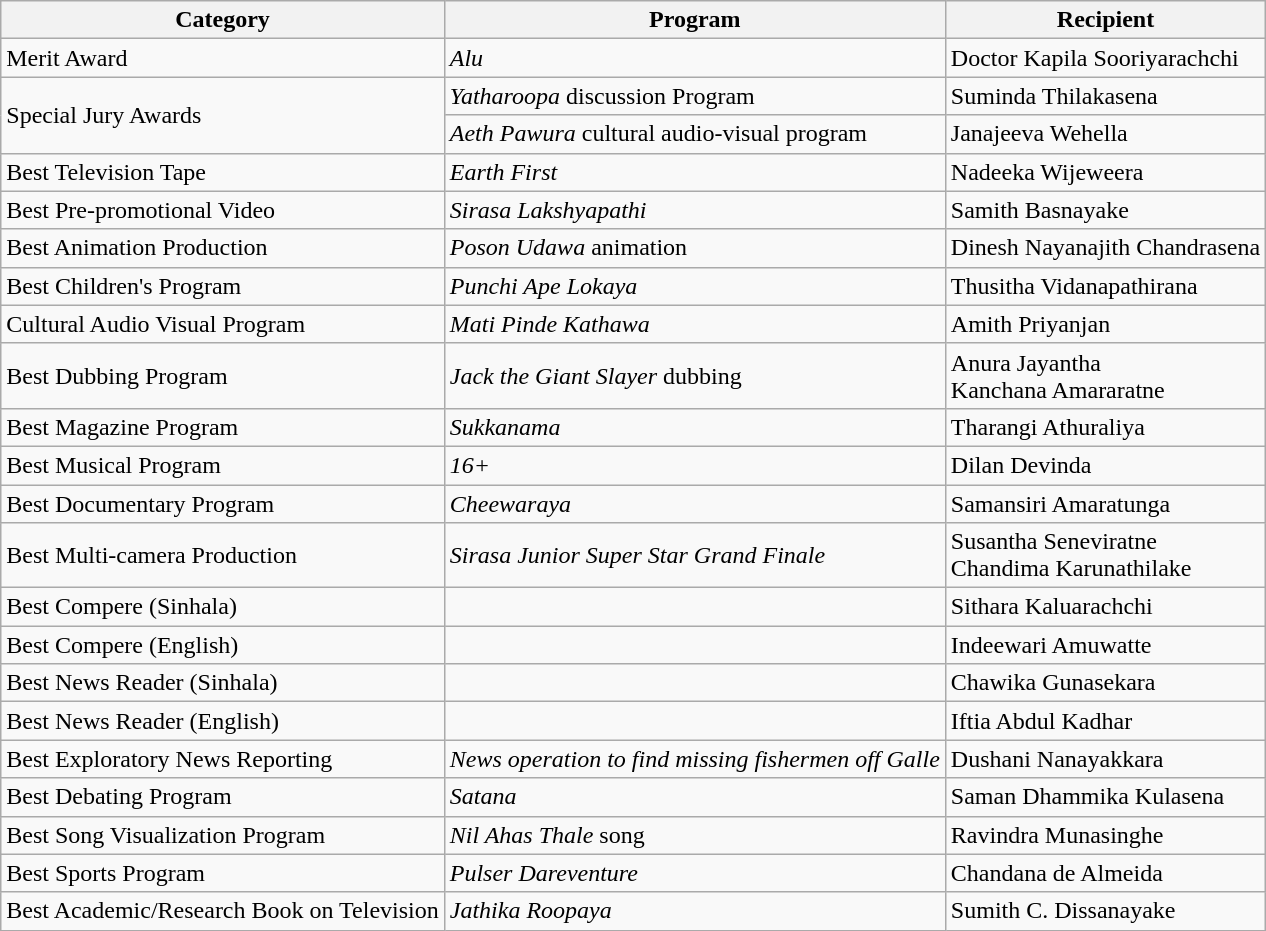<table class="wikitable plainrowheaders sortable">
<tr>
<th scope="col">Category</th>
<th scope="col">Program</th>
<th scope="col">Recipient</th>
</tr>
<tr>
<td>Merit Award</td>
<td><em>Alu</em></td>
<td>Doctor Kapila Sooriyarachchi</td>
</tr>
<tr>
<td rowspan=2>Special Jury Awards</td>
<td><em>Yatharoopa</em> discussion Program</td>
<td>Suminda Thilakasena</td>
</tr>
<tr>
<td><em>Aeth Pawura</em> cultural audio-visual program</td>
<td>Janajeeva Wehella</td>
</tr>
<tr>
<td>Best Television Tape</td>
<td><em>Earth First</em></td>
<td>Nadeeka Wijeweera</td>
</tr>
<tr>
<td>Best Pre-promotional Video</td>
<td><em>Sirasa Lakshyapathi</em></td>
<td>Samith Basnayake</td>
</tr>
<tr>
<td>Best Animation Production</td>
<td><em>Poson Udawa</em> animation</td>
<td>Dinesh Nayanajith Chandrasena</td>
</tr>
<tr>
<td>Best Children's Program</td>
<td><em>Punchi Ape Lokaya</em></td>
<td>Thusitha Vidanapathirana</td>
</tr>
<tr>
<td>Cultural Audio Visual Program</td>
<td><em>Mati Pinde Kathawa</em></td>
<td>Amith Priyanjan</td>
</tr>
<tr>
<td>Best Dubbing Program</td>
<td><em>Jack the Giant Slayer</em> dubbing</td>
<td>Anura Jayantha <br> Kanchana Amararatne</td>
</tr>
<tr>
<td>Best Magazine Program</td>
<td><em>Sukkanama</em></td>
<td>Tharangi Athuraliya</td>
</tr>
<tr>
<td>Best Musical Program</td>
<td><em>16+</em></td>
<td>Dilan Devinda</td>
</tr>
<tr>
<td>Best Documentary Program</td>
<td><em>Cheewaraya</em></td>
<td>Samansiri Amaratunga</td>
</tr>
<tr>
<td>Best Multi-camera Production</td>
<td><em>Sirasa Junior Super Star Grand Finale</em></td>
<td>Susantha Seneviratne <br> Chandima Karunathilake</td>
</tr>
<tr>
<td>Best Compere (Sinhala)</td>
<td></td>
<td>Sithara Kaluarachchi</td>
</tr>
<tr>
<td>Best Compere (English)</td>
<td></td>
<td>Indeewari Amuwatte</td>
</tr>
<tr>
<td>Best News Reader (Sinhala)</td>
<td></td>
<td>Chawika Gunasekara</td>
</tr>
<tr>
<td>Best News Reader (English)</td>
<td></td>
<td>Iftia Abdul Kadhar</td>
</tr>
<tr>
<td>Best Exploratory News Reporting</td>
<td><em>News operation to find missing fishermen off Galle</em></td>
<td>Dushani Nanayakkara</td>
</tr>
<tr>
<td>Best Debating Program</td>
<td><em>Satana</em></td>
<td>Saman Dhammika Kulasena</td>
</tr>
<tr>
<td>Best Song Visualization Program</td>
<td><em>Nil Ahas Thale</em> song</td>
<td>Ravindra Munasinghe</td>
</tr>
<tr>
<td>Best Sports Program</td>
<td><em>Pulser Dareventure</em></td>
<td>Chandana de Almeida</td>
</tr>
<tr>
<td>Best Academic/Research Book on Television</td>
<td><em>Jathika Roopaya</em></td>
<td>Sumith C. Dissanayake</td>
</tr>
</table>
